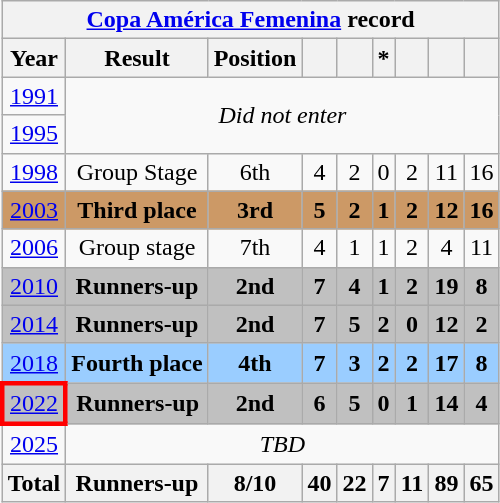<table class="wikitable" style="text-align: center;">
<tr>
<th colspan=9><a href='#'>Copa América Femenina</a> record</th>
</tr>
<tr>
<th>Year</th>
<th>Result</th>
<th>Position</th>
<th></th>
<th></th>
<th>*</th>
<th></th>
<th></th>
<th></th>
</tr>
<tr>
<td> <a href='#'>1991</a></td>
<td colspan=8 rowspan=2><em>Did not enter</em></td>
</tr>
<tr>
<td> <a href='#'>1995</a></td>
</tr>
<tr>
<td> <a href='#'>1998</a></td>
<td>Group Stage</td>
<td>6th</td>
<td>4</td>
<td>2</td>
<td>0</td>
<td>2</td>
<td>11</td>
<td>16</td>
</tr>
<tr style="background:#cc9966;">
<td> <a href='#'>2003</a></td>
<td><strong>Third place</strong></td>
<td><strong>3rd</strong></td>
<td><strong>5</strong></td>
<td><strong>2</strong></td>
<td><strong>1</strong></td>
<td><strong>2</strong></td>
<td><strong>12</strong></td>
<td><strong>16</strong></td>
</tr>
<tr>
<td> <a href='#'>2006</a></td>
<td>Group stage</td>
<td>7th</td>
<td>4</td>
<td>1</td>
<td>1</td>
<td>2</td>
<td>4</td>
<td>11</td>
</tr>
<tr style="background:silver;">
<td> <a href='#'>2010</a></td>
<td><strong>Runners-up</strong></td>
<td><strong>2nd</strong></td>
<td><strong>7</strong></td>
<td><strong>4</strong></td>
<td><strong>1</strong></td>
<td><strong>2</strong></td>
<td><strong>19</strong></td>
<td><strong>8</strong></td>
</tr>
<tr style="background:silver;">
<td> <a href='#'>2014</a></td>
<td><strong>Runners-up</strong></td>
<td><strong>2nd</strong></td>
<td><strong>7</strong></td>
<td><strong>5</strong></td>
<td><strong>2</strong></td>
<td><strong>0</strong></td>
<td><strong>12</strong></td>
<td><strong>2</strong></td>
</tr>
<tr style="background:#9acdff;">
<td> <a href='#'>2018</a></td>
<td><strong>Fourth place</strong></td>
<td><strong>4th</strong></td>
<td><strong>7</strong></td>
<td><strong>3</strong></td>
<td><strong>2</strong></td>
<td><strong>2</strong></td>
<td><strong>17</strong></td>
<td><strong>8</strong></td>
</tr>
<tr style="background:silver;">
<td style="border: 3px solid red"> <a href='#'>2022</a></td>
<td><strong>Runners-up</strong></td>
<td><strong>2nd</strong></td>
<td><strong>6</strong></td>
<td><strong>5</strong></td>
<td><strong>0</strong></td>
<td><strong>1</strong></td>
<td><strong>14</strong></td>
<td><strong>4</strong></td>
</tr>
<tr>
<td> <a href='#'>2025</a></td>
<td colspan=8><em>TBD</em></td>
</tr>
<tr>
<th>Total</th>
<th>Runners-up</th>
<th>8/10</th>
<th>40</th>
<th>22</th>
<th>7</th>
<th>11</th>
<th>89</th>
<th>65</th>
</tr>
</table>
